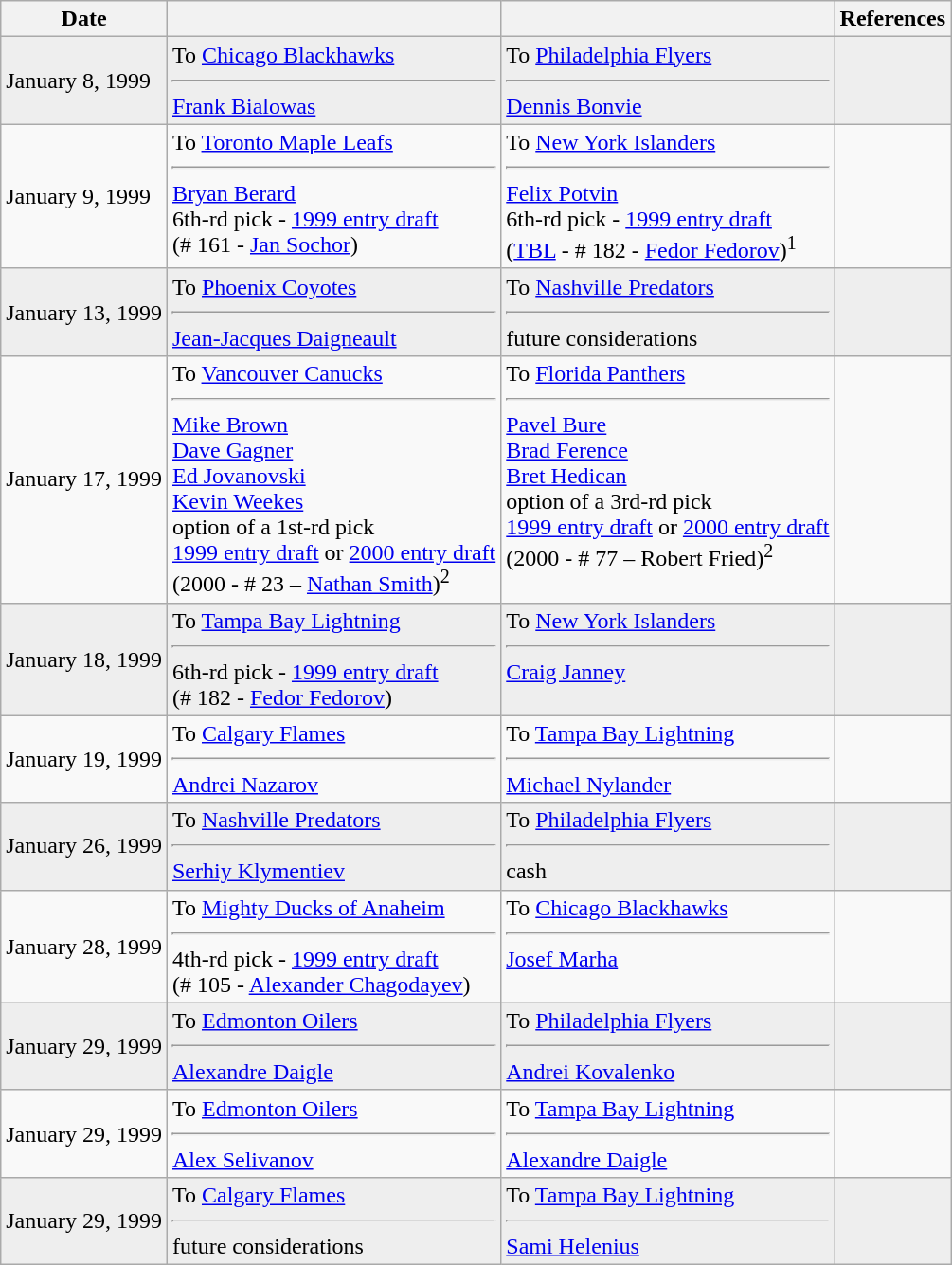<table class="wikitable">
<tr>
<th>Date</th>
<th></th>
<th></th>
<th>References</th>
</tr>
<tr bgcolor="#eeeeee">
<td>January 8, 1999</td>
<td valign="top">To <a href='#'>Chicago Blackhawks</a><hr><a href='#'>Frank Bialowas</a></td>
<td valign="top">To <a href='#'>Philadelphia Flyers</a><hr><a href='#'>Dennis Bonvie</a></td>
<td></td>
</tr>
<tr>
<td>January 9, 1999</td>
<td valign="top">To <a href='#'>Toronto Maple Leafs</a><hr><a href='#'>Bryan Berard</a><br>6th-rd pick - <a href='#'>1999 entry draft</a><br>(# 161 - <a href='#'>Jan Sochor</a>)</td>
<td valign="top">To <a href='#'>New York Islanders</a><hr><a href='#'>Felix Potvin</a><br>6th-rd pick - <a href='#'>1999 entry draft</a><br>(<a href='#'>TBL</a> - # 182 - <a href='#'>Fedor Fedorov</a>)<sup>1</sup></td>
<td></td>
</tr>
<tr bgcolor="#eeeeee">
<td>January 13, 1999</td>
<td valign="top">To <a href='#'>Phoenix Coyotes</a><hr><a href='#'>Jean-Jacques Daigneault</a></td>
<td valign="top">To <a href='#'>Nashville Predators</a><hr>future considerations</td>
<td></td>
</tr>
<tr>
<td>January 17, 1999</td>
<td valign="top">To <a href='#'>Vancouver Canucks</a><hr><a href='#'>Mike Brown</a><br><a href='#'>Dave Gagner</a><br><a href='#'>Ed Jovanovski</a><br><a href='#'>Kevin Weekes</a><br>option of a 1st-rd pick<br><a href='#'>1999 entry draft</a> or <a href='#'>2000 entry draft</a><br>(2000 - # 23 – <a href='#'>Nathan Smith</a>)<sup>2</sup></td>
<td valign="top">To <a href='#'>Florida Panthers</a><hr><a href='#'>Pavel Bure</a><br><a href='#'>Brad Ference</a><br><a href='#'>Bret Hedican</a><br>option of a 3rd-rd pick<br><a href='#'>1999 entry draft</a> or <a href='#'>2000 entry draft</a><br>(2000 - # 77 – Robert Fried)<sup>2</sup></td>
<td></td>
</tr>
<tr bgcolor="#eeeeee">
<td>January 18, 1999</td>
<td valign="top">To <a href='#'>Tampa Bay Lightning</a><hr>6th-rd pick - <a href='#'>1999 entry draft</a><br>(# 182 - <a href='#'>Fedor Fedorov</a>)</td>
<td valign="top">To <a href='#'>New York Islanders</a><hr><a href='#'>Craig Janney</a></td>
<td></td>
</tr>
<tr>
<td>January 19, 1999</td>
<td valign="top">To <a href='#'>Calgary Flames</a><hr><a href='#'>Andrei Nazarov</a></td>
<td valign="top">To <a href='#'>Tampa Bay Lightning</a><hr><a href='#'>Michael Nylander</a></td>
<td></td>
</tr>
<tr bgcolor="#eeeeee">
<td>January 26, 1999</td>
<td valign="top">To <a href='#'>Nashville Predators</a><hr><a href='#'>Serhiy Klymentiev</a></td>
<td valign="top">To <a href='#'>Philadelphia Flyers</a><hr>cash</td>
<td></td>
</tr>
<tr>
<td>January 28, 1999</td>
<td valign="top">To <a href='#'>Mighty Ducks of Anaheim</a><hr>4th-rd pick - <a href='#'>1999 entry draft</a><br>(# 105 - <a href='#'>Alexander Chagodayev</a>)</td>
<td valign="top">To <a href='#'>Chicago Blackhawks</a><hr><a href='#'>Josef Marha</a></td>
<td></td>
</tr>
<tr bgcolor="#eeeeee">
<td>January 29, 1999</td>
<td valign="top">To <a href='#'>Edmonton Oilers</a><hr><a href='#'>Alexandre Daigle</a></td>
<td valign="top">To <a href='#'>Philadelphia Flyers</a><hr><a href='#'>Andrei Kovalenko</a></td>
<td></td>
</tr>
<tr>
<td>January 29, 1999</td>
<td valign="top">To <a href='#'>Edmonton Oilers</a><hr><a href='#'>Alex Selivanov</a></td>
<td valign="top">To <a href='#'>Tampa Bay Lightning</a><hr><a href='#'>Alexandre Daigle</a></td>
<td></td>
</tr>
<tr bgcolor="#eeeeee">
<td>January 29, 1999</td>
<td valign="top">To <a href='#'>Calgary Flames</a><hr>future considerations</td>
<td valign="top">To <a href='#'>Tampa Bay Lightning</a><hr><a href='#'>Sami Helenius</a></td>
<td></td>
</tr>
</table>
